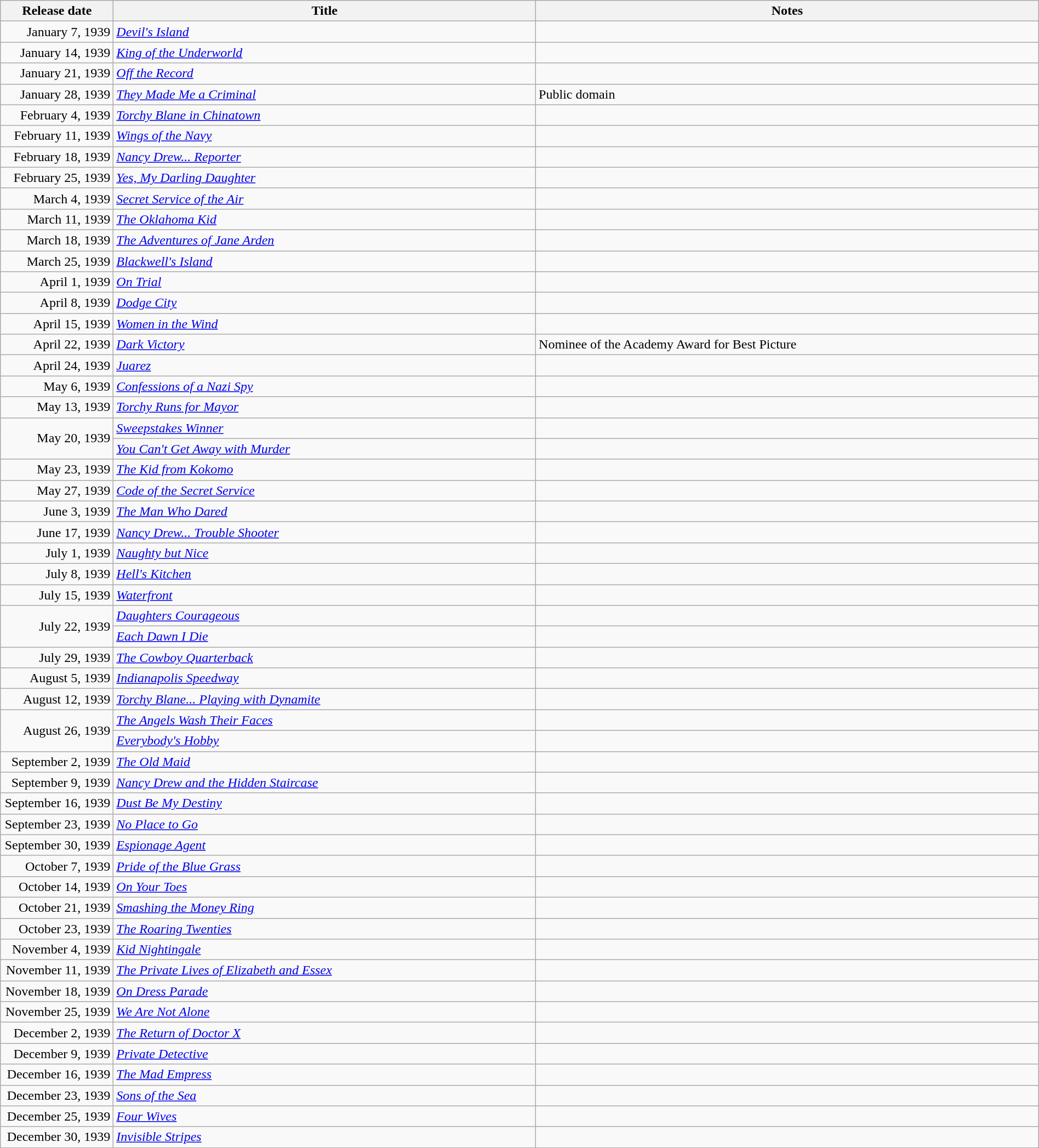<table class="wikitable sortable" style="width:100%;">
<tr>
<th scope="col" style="width:130px;">Release date</th>
<th>Title</th>
<th>Notes</th>
</tr>
<tr>
<td style="text-align:right;">January 7, 1939</td>
<td><em><a href='#'>Devil's Island</a></em></td>
<td></td>
</tr>
<tr>
<td style="text-align:right;">January 14, 1939</td>
<td><em><a href='#'>King of the Underworld</a></em></td>
<td></td>
</tr>
<tr>
<td style="text-align:right;">January 21, 1939</td>
<td><em><a href='#'>Off the Record</a></em></td>
<td></td>
</tr>
<tr>
<td style="text-align:right;">January 28, 1939</td>
<td><em><a href='#'>They Made Me a Criminal</a></em></td>
<td>Public domain</td>
</tr>
<tr>
<td style="text-align:right;">February 4, 1939</td>
<td><em><a href='#'>Torchy Blane in Chinatown</a></em></td>
<td></td>
</tr>
<tr>
<td style="text-align:right;">February 11, 1939</td>
<td><em><a href='#'>Wings of the Navy</a></em></td>
<td></td>
</tr>
<tr>
<td style="text-align:right;">February 18, 1939</td>
<td><em><a href='#'>Nancy Drew... Reporter</a></em></td>
<td></td>
</tr>
<tr>
<td style="text-align:right;">February 25, 1939</td>
<td><em><a href='#'>Yes, My Darling Daughter</a></em></td>
<td></td>
</tr>
<tr>
<td style="text-align:right;">March 4, 1939</td>
<td><em><a href='#'>Secret Service of the Air</a></em></td>
<td></td>
</tr>
<tr>
<td style="text-align:right;">March 11, 1939</td>
<td><em><a href='#'>The Oklahoma Kid</a></em></td>
<td></td>
</tr>
<tr>
<td style="text-align:right;">March 18, 1939</td>
<td><em><a href='#'>The Adventures of Jane Arden</a></em></td>
<td></td>
</tr>
<tr>
<td style="text-align:right;">March 25, 1939</td>
<td><em><a href='#'>Blackwell's Island</a></em></td>
<td></td>
</tr>
<tr>
<td style="text-align:right;">April 1, 1939</td>
<td><em><a href='#'>On Trial</a></em></td>
<td></td>
</tr>
<tr>
<td style="text-align:right;">April 8, 1939</td>
<td><em><a href='#'>Dodge City</a></em></td>
<td></td>
</tr>
<tr>
<td style="text-align:right;">April 15, 1939</td>
<td><em><a href='#'>Women in the Wind</a></em></td>
<td></td>
</tr>
<tr>
<td style="text-align:right;">April 22, 1939</td>
<td><em><a href='#'>Dark Victory</a></em></td>
<td>Nominee of the Academy Award for Best Picture</td>
</tr>
<tr>
<td style="text-align:right;">April 24, 1939</td>
<td><em><a href='#'>Juarez</a></em></td>
<td></td>
</tr>
<tr>
<td style="text-align:right;">May 6, 1939</td>
<td><em><a href='#'>Confessions of a Nazi Spy</a></em></td>
<td></td>
</tr>
<tr>
<td style="text-align:right;">May 13, 1939</td>
<td><em><a href='#'>Torchy Runs for Mayor</a></em></td>
<td></td>
</tr>
<tr>
<td style="text-align:right;" rowspan="2">May 20, 1939</td>
<td><em><a href='#'>Sweepstakes Winner</a></em></td>
<td></td>
</tr>
<tr>
<td><em><a href='#'>You Can't Get Away with Murder</a></em></td>
<td></td>
</tr>
<tr>
<td style="text-align:right;">May 23, 1939</td>
<td><em><a href='#'>The Kid from Kokomo</a></em></td>
<td></td>
</tr>
<tr>
<td style="text-align:right;">May 27, 1939</td>
<td><em><a href='#'>Code of the Secret Service</a></em></td>
<td></td>
</tr>
<tr>
<td style="text-align:right;">June 3, 1939</td>
<td><em><a href='#'>The Man Who Dared</a></em></td>
<td></td>
</tr>
<tr>
<td style="text-align:right;">June 17, 1939</td>
<td><em><a href='#'>Nancy Drew... Trouble Shooter</a></em></td>
<td></td>
</tr>
<tr>
<td style="text-align:right;">July 1, 1939</td>
<td><em><a href='#'>Naughty but Nice</a></em></td>
<td></td>
</tr>
<tr>
<td style="text-align:right;">July 8, 1939</td>
<td><em><a href='#'>Hell's Kitchen</a></em></td>
<td></td>
</tr>
<tr>
<td style="text-align:right;">July 15, 1939</td>
<td><em><a href='#'>Waterfront</a></em></td>
<td></td>
</tr>
<tr>
<td style="text-align:right;" rowspan="2">July 22, 1939</td>
<td><em><a href='#'>Daughters Courageous</a></em></td>
<td></td>
</tr>
<tr>
<td><em><a href='#'>Each Dawn I Die</a></em></td>
<td></td>
</tr>
<tr>
<td style="text-align:right;">July 29, 1939</td>
<td><em><a href='#'>The Cowboy Quarterback</a></em></td>
<td></td>
</tr>
<tr>
<td style="text-align:right;">August 5, 1939</td>
<td><em><a href='#'>Indianapolis Speedway</a></em></td>
<td></td>
</tr>
<tr>
<td style="text-align:right;">August 12, 1939</td>
<td><em><a href='#'>Torchy Blane... Playing with Dynamite</a></em></td>
<td></td>
</tr>
<tr>
<td style="text-align:right;" rowspan="2">August 26, 1939</td>
<td><em><a href='#'>The Angels Wash Their Faces</a></em></td>
<td></td>
</tr>
<tr>
<td><em><a href='#'>Everybody's Hobby</a></em></td>
<td></td>
</tr>
<tr>
<td style="text-align:right;">September 2, 1939</td>
<td><em><a href='#'>The Old Maid</a></em></td>
<td></td>
</tr>
<tr>
<td style="text-align:right;">September 9, 1939</td>
<td><em><a href='#'>Nancy Drew and the Hidden Staircase</a></em></td>
<td></td>
</tr>
<tr>
<td style="text-align:right;">September 16, 1939</td>
<td><em><a href='#'>Dust Be My Destiny</a></em></td>
<td></td>
</tr>
<tr>
<td style="text-align:right;">September 23, 1939</td>
<td><em><a href='#'>No Place to Go</a></em></td>
<td></td>
</tr>
<tr>
<td style="text-align:right;">September 30, 1939</td>
<td><em><a href='#'>Espionage Agent</a></em></td>
<td></td>
</tr>
<tr>
<td style="text-align:right;">October 7, 1939</td>
<td><em><a href='#'>Pride of the Blue Grass</a></em></td>
<td></td>
</tr>
<tr>
<td style="text-align:right;">October 14, 1939</td>
<td><em><a href='#'>On Your Toes</a></em></td>
<td></td>
</tr>
<tr>
<td style="text-align:right;">October 21, 1939</td>
<td><em><a href='#'>Smashing the Money Ring</a></em></td>
<td></td>
</tr>
<tr>
<td style="text-align:right;">October 23, 1939</td>
<td><em><a href='#'>The Roaring Twenties</a></em></td>
<td></td>
</tr>
<tr>
<td style="text-align:right;">November 4, 1939</td>
<td><em><a href='#'>Kid Nightingale</a></em></td>
<td></td>
</tr>
<tr>
<td style="text-align:right;">November 11, 1939</td>
<td><em><a href='#'>The Private Lives of Elizabeth and Essex</a></em></td>
<td></td>
</tr>
<tr>
<td style="text-align:right;">November 18, 1939</td>
<td><em><a href='#'>On Dress Parade</a></em></td>
<td></td>
</tr>
<tr>
<td style="text-align:right;">November 25, 1939</td>
<td><em><a href='#'>We Are Not Alone</a></em></td>
<td></td>
</tr>
<tr>
<td style="text-align:right;">December 2, 1939</td>
<td><em><a href='#'>The Return of Doctor X</a></em></td>
<td></td>
</tr>
<tr>
<td style="text-align:right;">December 9, 1939</td>
<td><em><a href='#'>Private Detective</a></em></td>
<td></td>
</tr>
<tr>
<td style="text-align:right;">December 16, 1939</td>
<td><em><a href='#'>The Mad Empress</a></em></td>
<td></td>
</tr>
<tr>
<td style="text-align:right;">December 23, 1939</td>
<td><em><a href='#'>Sons of the Sea</a></em></td>
<td></td>
</tr>
<tr>
<td style="text-align:right;">December 25, 1939</td>
<td><em><a href='#'>Four Wives</a></em></td>
<td></td>
</tr>
<tr>
<td style="text-align:right;">December 30, 1939</td>
<td><em><a href='#'>Invisible Stripes</a></em></td>
<td></td>
</tr>
</table>
